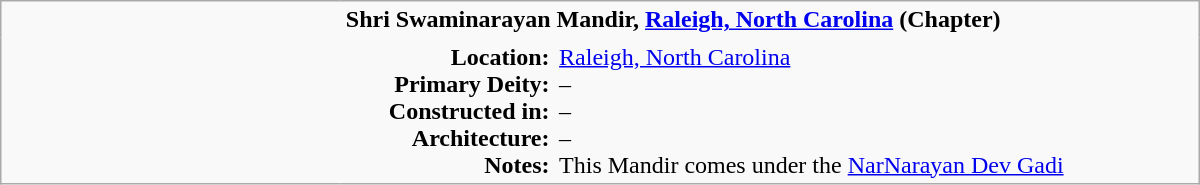<table class="wikitable plain" border="0" width="800">
<tr>
<td width="220px" rowspan="2" style="border:none;"></td>
<td valign="top" colspan=2 style="border:none;"><strong>Shri Swaminarayan Mandir, <a href='#'>Raleigh, North Carolina</a> (Chapter)</strong></td>
</tr>
<tr>
<td valign="top" style="text-align:right; border:none;"><strong>Location:</strong><br><strong>Primary Deity:</strong><br><strong>Constructed in:</strong><br><strong>Architecture:</strong><br><strong>Notes:</strong></td>
<td valign="top" style="border:none;"><a href='#'>Raleigh, North Carolina</a> <br>– <br>– <br>– <br>This Mandir comes under the <a href='#'>NarNarayan Dev Gadi</a></td>
</tr>
</table>
